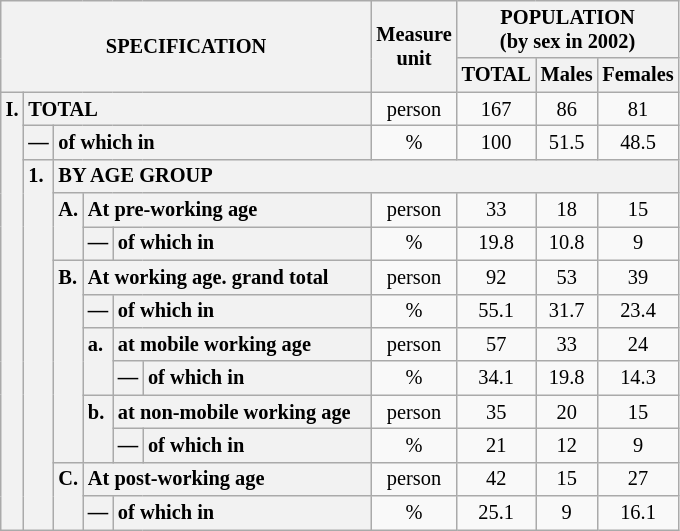<table class="wikitable" style="font-size:85%; text-align:center">
<tr>
<th rowspan="2" colspan="6">SPECIFICATION</th>
<th rowspan="2">Measure<br> unit</th>
<th colspan="3" rowspan="1">POPULATION<br> (by sex in 2002)</th>
</tr>
<tr>
<th>TOTAL</th>
<th>Males</th>
<th>Females</th>
</tr>
<tr>
<th style="text-align:left" valign="top" rowspan="13">I.</th>
<th style="text-align:left" colspan="5">TOTAL</th>
<td>person</td>
<td>167</td>
<td>86</td>
<td>81</td>
</tr>
<tr>
<th style="text-align:left" valign="top">—</th>
<th style="text-align:left" colspan="4">of which in</th>
<td>%</td>
<td>100</td>
<td>51.5</td>
<td>48.5</td>
</tr>
<tr>
<th style="text-align:left" valign="top" rowspan="11">1.</th>
<th style="text-align:left" colspan="19">BY AGE GROUP</th>
</tr>
<tr>
<th style="text-align:left" valign="top" rowspan="2">A.</th>
<th style="text-align:left" colspan="3">At pre-working age</th>
<td>person</td>
<td>33</td>
<td>18</td>
<td>15</td>
</tr>
<tr>
<th style="text-align:left" valign="top">—</th>
<th style="text-align:left" valign="top" colspan="2">of which in</th>
<td>%</td>
<td>19.8</td>
<td>10.8</td>
<td>9</td>
</tr>
<tr>
<th style="text-align:left" valign="top" rowspan="6">B.</th>
<th style="text-align:left" colspan="3">At working age. grand total</th>
<td>person</td>
<td>92</td>
<td>53</td>
<td>39</td>
</tr>
<tr>
<th style="text-align:left" valign="top">—</th>
<th style="text-align:left" valign="top" colspan="2">of which in</th>
<td>%</td>
<td>55.1</td>
<td>31.7</td>
<td>23.4</td>
</tr>
<tr>
<th style="text-align:left" valign="top" rowspan="2">a.</th>
<th style="text-align:left" colspan="2">at mobile working age</th>
<td>person</td>
<td>57</td>
<td>33</td>
<td>24</td>
</tr>
<tr>
<th style="text-align:left" valign="top">—</th>
<th style="text-align:left" valign="top" colspan="1">of which in                        </th>
<td>%</td>
<td>34.1</td>
<td>19.8</td>
<td>14.3</td>
</tr>
<tr>
<th style="text-align:left" valign="top" rowspan="2">b.</th>
<th style="text-align:left" colspan="2">at non-mobile working age</th>
<td>person</td>
<td>35</td>
<td>20</td>
<td>15</td>
</tr>
<tr>
<th style="text-align:left" valign="top">—</th>
<th style="text-align:left" valign="top" colspan="1">of which in                        </th>
<td>%</td>
<td>21</td>
<td>12</td>
<td>9</td>
</tr>
<tr>
<th style="text-align:left" valign="top" rowspan="2">C.</th>
<th style="text-align:left" colspan="3">At post-working age</th>
<td>person</td>
<td>42</td>
<td>15</td>
<td>27</td>
</tr>
<tr>
<th style="text-align:left" valign="top">—</th>
<th style="text-align:left" valign="top" colspan="2">of which in</th>
<td>%</td>
<td>25.1</td>
<td>9</td>
<td>16.1</td>
</tr>
</table>
